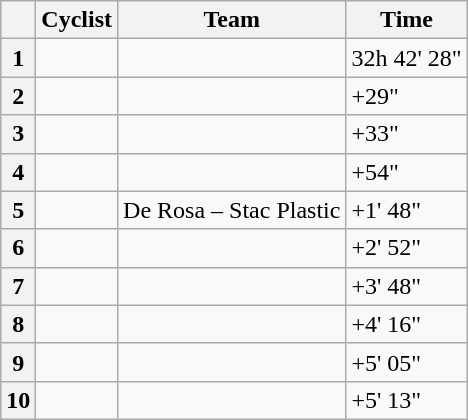<table class="wikitable">
<tr>
<th></th>
<th>Cyclist</th>
<th>Team</th>
<th>Time</th>
</tr>
<tr>
<th>1</th>
<td></td>
<td></td>
<td>32h 42' 28"</td>
</tr>
<tr>
<th>2</th>
<td></td>
<td></td>
<td>+29"</td>
</tr>
<tr>
<th>3</th>
<td></td>
<td></td>
<td>+33"</td>
</tr>
<tr>
<th>4</th>
<td></td>
<td></td>
<td>+54"</td>
</tr>
<tr>
<th>5</th>
<td></td>
<td>De Rosa – Stac Plastic</td>
<td>+1' 48"</td>
</tr>
<tr>
<th>6</th>
<td></td>
<td></td>
<td>+2' 52"</td>
</tr>
<tr>
<th>7</th>
<td></td>
<td></td>
<td>+3' 48"</td>
</tr>
<tr>
<th>8</th>
<td></td>
<td></td>
<td>+4' 16"</td>
</tr>
<tr>
<th>9</th>
<td></td>
<td></td>
<td>+5' 05"</td>
</tr>
<tr>
<th>10</th>
<td></td>
<td></td>
<td>+5' 13"</td>
</tr>
</table>
